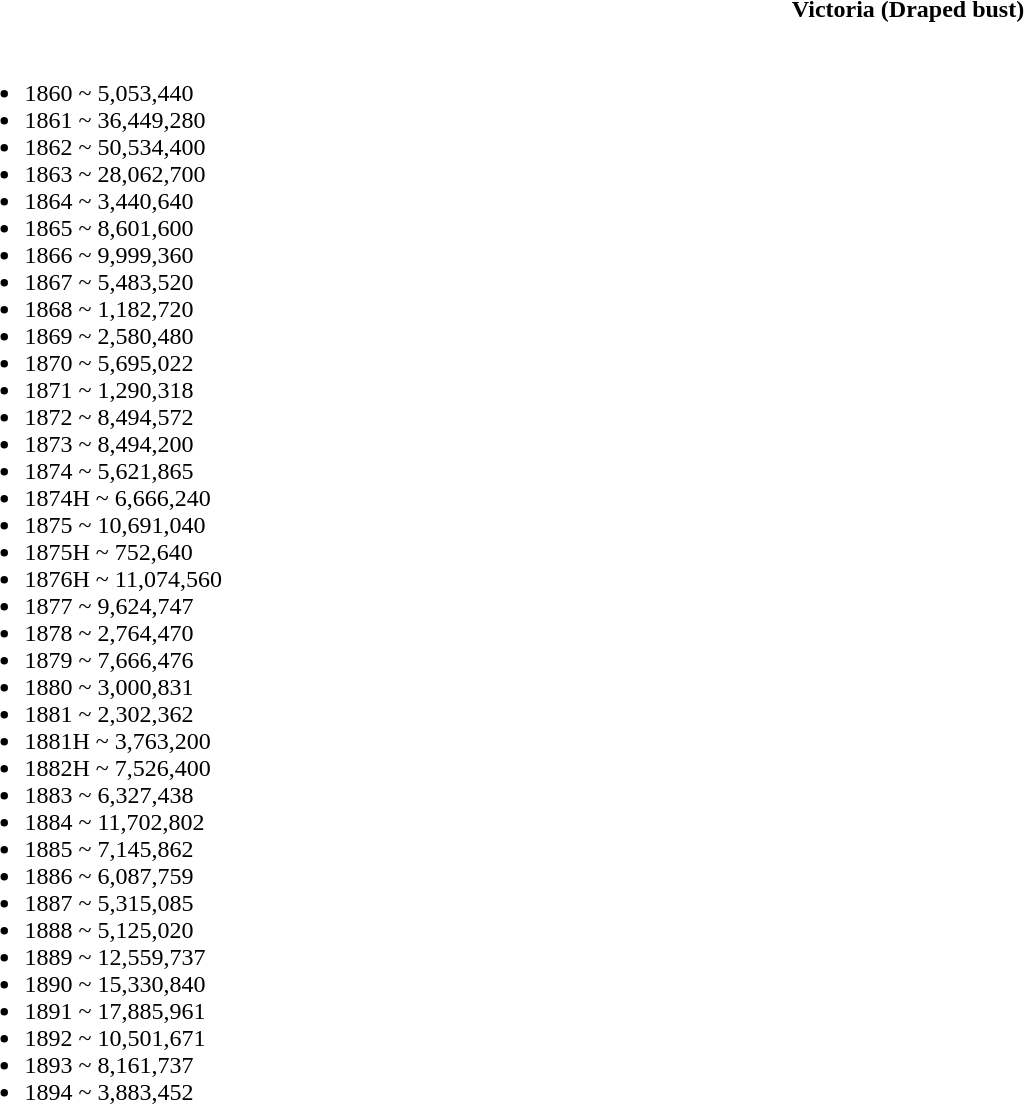<table class="toccolours collapsible" style="width:100%; background:inherit">
<tr>
<th>Victoria (Draped bust)</th>
</tr>
<tr>
<td><br><ul><li>1860 ~ 5,053,440</li><li>1861 ~ 36,449,280</li><li>1862 ~ 50,534,400</li><li>1863 ~ 28,062,700</li><li>1864 ~ 3,440,640</li><li>1865 ~ 8,601,600</li><li>1866 ~ 9,999,360</li><li>1867 ~ 5,483,520</li><li>1868 ~ 1,182,720</li><li>1869 ~ 2,580,480</li><li>1870 ~ 5,695,022</li><li>1871 ~ 1,290,318</li><li>1872 ~ 8,494,572</li><li>1873 ~ 8,494,200</li><li>1874 ~ 5,621,865</li><li>1874H ~ 6,666,240</li><li>1875 ~ 10,691,040</li><li>1875H ~ 752,640</li><li>1876H ~ 11,074,560</li><li>1877 ~ 9,624,747</li><li>1878 ~ 2,764,470</li><li>1879 ~ 7,666,476</li><li>1880 ~ 3,000,831</li><li>1881 ~ 2,302,362</li><li>1881H ~ 3,763,200</li><li>1882H ~ 7,526,400</li><li>1883 ~ 6,327,438</li><li>1884 ~ 11,702,802</li><li>1885 ~ 7,145,862</li><li>1886 ~ 6,087,759</li><li>1887 ~  5,315,085</li><li>1888 ~ 5,125,020</li><li>1889 ~ 12,559,737</li><li>1890 ~ 15,330,840</li><li>1891 ~ 17,885,961</li><li>1892 ~ 10,501,671</li><li>1893 ~ 8,161,737</li><li>1894 ~ 3,883,452</li></ul></td>
</tr>
</table>
